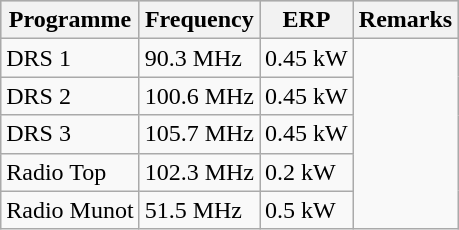<table class="wikitable">
<tr style="background:#ccc;">
<th>Programme</th>
<th>Frequency</th>
<th>ERP</th>
<th>Remarks</th>
</tr>
<tr>
<td>DRS 1</td>
<td>90.3 MHz</td>
<td>0.45 kW</td>
</tr>
<tr>
<td>DRS 2</td>
<td>100.6 MHz</td>
<td>0.45 kW</td>
</tr>
<tr>
<td>DRS 3</td>
<td>105.7 MHz</td>
<td>0.45 kW</td>
</tr>
<tr>
<td>Radio Top</td>
<td>102.3 MHz</td>
<td>0.2 kW</td>
</tr>
<tr>
<td>Radio Munot</td>
<td>51.5 MHz</td>
<td>0.5 kW</td>
</tr>
</table>
